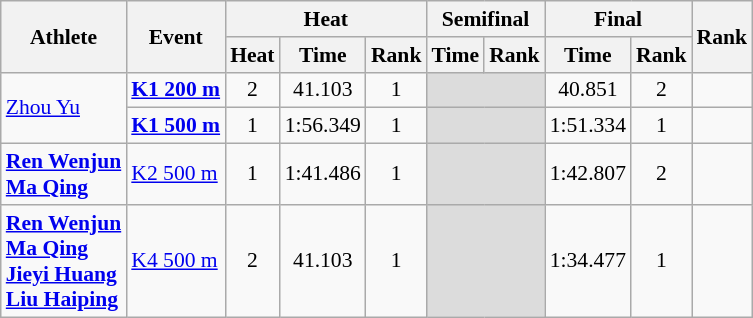<table class="wikitable" style="text-align:center; font-size:90%">
<tr>
<th rowspan="2">Athlete</th>
<th rowspan="2">Event</th>
<th colspan="3">Heat</th>
<th colspan="2">Semifinal</th>
<th colspan="2">Final</th>
<th rowspan="2">Rank</th>
</tr>
<tr>
<th>Heat</th>
<th>Time</th>
<th>Rank</th>
<th>Time</th>
<th>Rank</th>
<th>Time</th>
<th>Rank</th>
</tr>
<tr>
<td rowspan="2" style="text-align:left;"><a href='#'>Zhou Yu</a></td>
<td align="left"><strong><a href='#'>K1 200 m</a></strong></td>
<td>2</td>
<td>41.103</td>
<td>1 <strong></strong></td>
<td colspan="2" style="background:#dcdcdc;"></td>
<td>40.851</td>
<td>2</td>
<td></td>
</tr>
<tr>
<td align="left"><strong><a href='#'>K1 500 m</a></strong></td>
<td>1</td>
<td>1:56.349</td>
<td>1 <strong></strong></td>
<td colspan="2" style="background:#dcdcdc;"></td>
<td>1:51.334</td>
<td>1</td>
<td></td>
</tr>
<tr>
<td align="left"><strong><a href='#'>Ren Wenjun</a><br><a href='#'>Ma Qing</a></strong></td>
<td align="left"><a href='#'>K2 500 m</a></td>
<td>1</td>
<td>1:41.486</td>
<td>1 <strong></strong></td>
<td colspan="2" style="background:#dcdcdc;"></td>
<td>1:42.807</td>
<td>2</td>
<td></td>
</tr>
<tr>
<td align="left"><strong><a href='#'>Ren Wenjun</a><br><a href='#'>Ma Qing</a><br><a href='#'>Jieyi Huang</a><br><a href='#'>Liu Haiping</a></strong></td>
<td align="left"><a href='#'>K4 500 m</a></td>
<td>2</td>
<td>41.103</td>
<td>1 <strong></strong></td>
<td colspan="2" style="background:#dcdcdc;"></td>
<td>1:34.477</td>
<td>1</td>
<td></td>
</tr>
</table>
